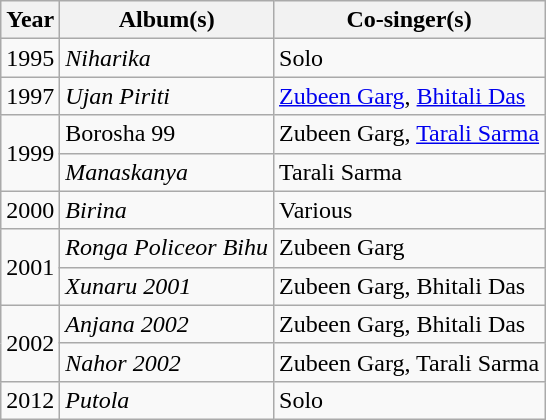<table class="wikitable">
<tr>
<th>Year</th>
<th>Album(s)</th>
<th>Co-singer(s)</th>
</tr>
<tr>
<td>1995</td>
<td><em>Niharika</em></td>
<td>Solo</td>
</tr>
<tr>
<td>1997</td>
<td><em>Ujan Piriti</em></td>
<td><a href='#'>Zubeen Garg</a>, <a href='#'>Bhitali Das</a></td>
</tr>
<tr>
<td rowspan ="2">1999</td>
<td>Borosha 99</td>
<td>Zubeen Garg, <a href='#'>Tarali Sarma</a></td>
</tr>
<tr>
<td><em>Manaskanya</em></td>
<td>Tarali Sarma</td>
</tr>
<tr>
<td>2000</td>
<td><em>Birina</em></td>
<td>Various</td>
</tr>
<tr>
<td rowspan ="2">2001</td>
<td><em>Ronga Policeor Bihu</em></td>
<td>Zubeen Garg</td>
</tr>
<tr>
<td><em>Xunaru 2001</em></td>
<td>Zubeen Garg, Bhitali Das</td>
</tr>
<tr>
<td rowspan="2">2002</td>
<td><em>Anjana 2002</em></td>
<td>Zubeen Garg, Bhitali Das</td>
</tr>
<tr>
<td><em>Nahor 2002</em></td>
<td>Zubeen Garg, Tarali Sarma</td>
</tr>
<tr>
<td>2012</td>
<td><em>Putola</em></td>
<td>Solo</td>
</tr>
</table>
